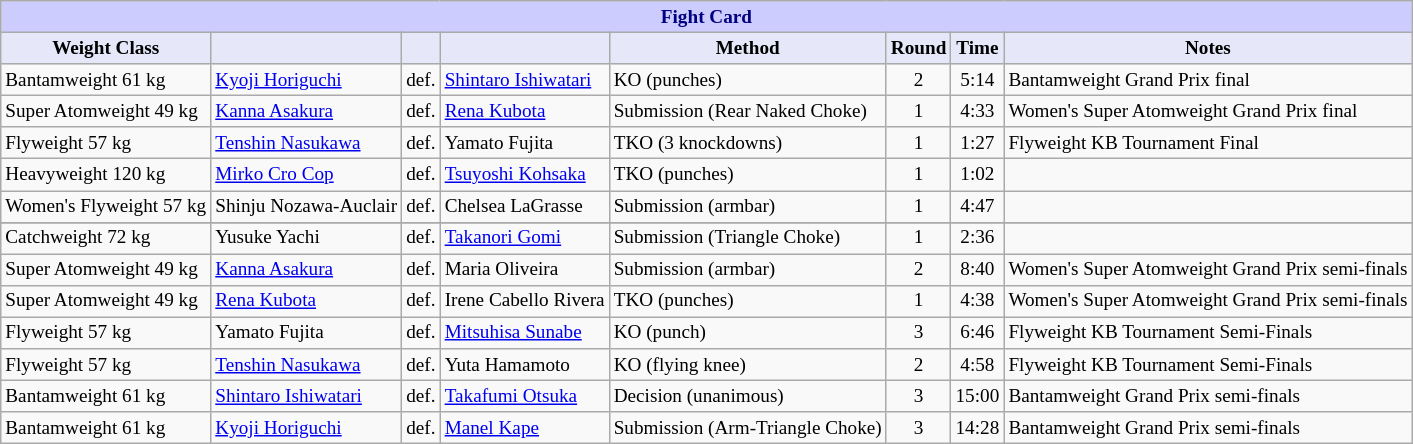<table class="wikitable" style="font-size: 80%;">
<tr>
<th colspan="8" style="background-color: #ccf; color: #000080; text-align: center;"><strong>Fight Card</strong></th>
</tr>
<tr>
<th colspan="1" style="background-color: #E6E8FA; color: #000000; text-align: center;">Weight Class</th>
<th colspan="1" style="background-color: #E6E8FA; color: #000000; text-align: center;"></th>
<th colspan="1" style="background-color: #E6E8FA; color: #000000; text-align: center;"></th>
<th colspan="1" style="background-color: #E6E8FA; color: #000000; text-align: center;"></th>
<th colspan="1" style="background-color: #E6E8FA; color: #000000; text-align: center;">Method</th>
<th colspan="1" style="background-color: #E6E8FA; color: #000000; text-align: center;">Round</th>
<th colspan="1" style="background-color: #E6E8FA; color: #000000; text-align: center;">Time</th>
<th colspan="1" style="background-color: #E6E8FA; color: #000000; text-align: center;">Notes</th>
</tr>
<tr>
<td>Bantamweight 61 kg</td>
<td> <a href='#'>Kyoji Horiguchi</a></td>
<td align=center>def.</td>
<td> <a href='#'>Shintaro Ishiwatari</a></td>
<td>KO (punches)</td>
<td align=center>2</td>
<td align=center>5:14</td>
<td>Bantamweight Grand Prix final</td>
</tr>
<tr>
<td>Super Atomweight 49 kg</td>
<td> <a href='#'>Kanna Asakura</a></td>
<td align=center>def.</td>
<td> <a href='#'>Rena Kubota</a></td>
<td>Submission (Rear Naked Choke)</td>
<td align=center>1</td>
<td align=center>4:33</td>
<td>Women's Super Atomweight Grand Prix final</td>
</tr>
<tr>
<td>Flyweight 57 kg</td>
<td> <a href='#'>Tenshin Nasukawa</a></td>
<td align=center>def.</td>
<td> Yamato Fujita</td>
<td>TKO (3 knockdowns)</td>
<td align=center>1</td>
<td align=center>1:27</td>
<td>Flyweight KB Tournament Final</td>
</tr>
<tr>
<td>Heavyweight 120 kg</td>
<td> <a href='#'>Mirko Cro Cop</a></td>
<td align=center>def.</td>
<td> <a href='#'>Tsuyoshi Kohsaka</a></td>
<td>TKO (punches)</td>
<td align=center>1</td>
<td align=center>1:02</td>
<td></td>
</tr>
<tr>
<td>Women's Flyweight 57 kg</td>
<td> Shinju Nozawa-Auclair</td>
<td align=center>def.</td>
<td> Chelsea LaGrasse</td>
<td>Submission (armbar)</td>
<td align=center>1</td>
<td align=center>4:47</td>
<td></td>
</tr>
<tr>
</tr>
<tr>
<td>Catchweight 72 kg</td>
<td> Yusuke Yachi</td>
<td align=center>def.</td>
<td> <a href='#'>Takanori Gomi</a></td>
<td>Submission (Triangle Choke)</td>
<td align=center>1</td>
<td align=center>2:36</td>
<td></td>
</tr>
<tr>
<td>Super Atomweight 49 kg</td>
<td> <a href='#'>Kanna Asakura</a></td>
<td align=center>def.</td>
<td> Maria Oliveira</td>
<td>Submission (armbar)</td>
<td align=center>2</td>
<td align=center>8:40</td>
<td>Women's Super Atomweight Grand Prix semi-finals</td>
</tr>
<tr>
<td>Super Atomweight 49 kg</td>
<td> <a href='#'>Rena Kubota</a></td>
<td align=center>def.</td>
<td> Irene Cabello Rivera</td>
<td>TKO (punches)</td>
<td align=center>1</td>
<td align=center>4:38</td>
<td>Women's Super Atomweight Grand Prix semi-finals</td>
</tr>
<tr>
<td>Flyweight 57 kg</td>
<td> Yamato Fujita</td>
<td align=center>def.</td>
<td> <a href='#'>Mitsuhisa Sunabe</a></td>
<td>KO (punch)</td>
<td align=center>3</td>
<td align=center>6:46</td>
<td>Flyweight KB Tournament Semi-Finals</td>
</tr>
<tr>
<td>Flyweight 57 kg</td>
<td> <a href='#'>Tenshin Nasukawa</a></td>
<td align=center>def.</td>
<td> Yuta Hamamoto</td>
<td>KO (flying knee)</td>
<td align=center>2</td>
<td align=center>4:58</td>
<td>Flyweight KB Tournament Semi-Finals</td>
</tr>
<tr>
<td>Bantamweight 61 kg</td>
<td> <a href='#'>Shintaro Ishiwatari</a></td>
<td align=center>def.</td>
<td> <a href='#'>Takafumi Otsuka</a></td>
<td>Decision (unanimous)</td>
<td align=center>3</td>
<td align=center>15:00</td>
<td>Bantamweight Grand Prix semi-finals</td>
</tr>
<tr>
<td>Bantamweight 61 kg</td>
<td> <a href='#'>Kyoji Horiguchi</a></td>
<td align=center>def.</td>
<td> <a href='#'>Manel Kape</a></td>
<td>Submission (Arm-Triangle Choke)</td>
<td align=center>3</td>
<td align=center>14:28</td>
<td>Bantamweight Grand Prix semi-finals</td>
</tr>
</table>
